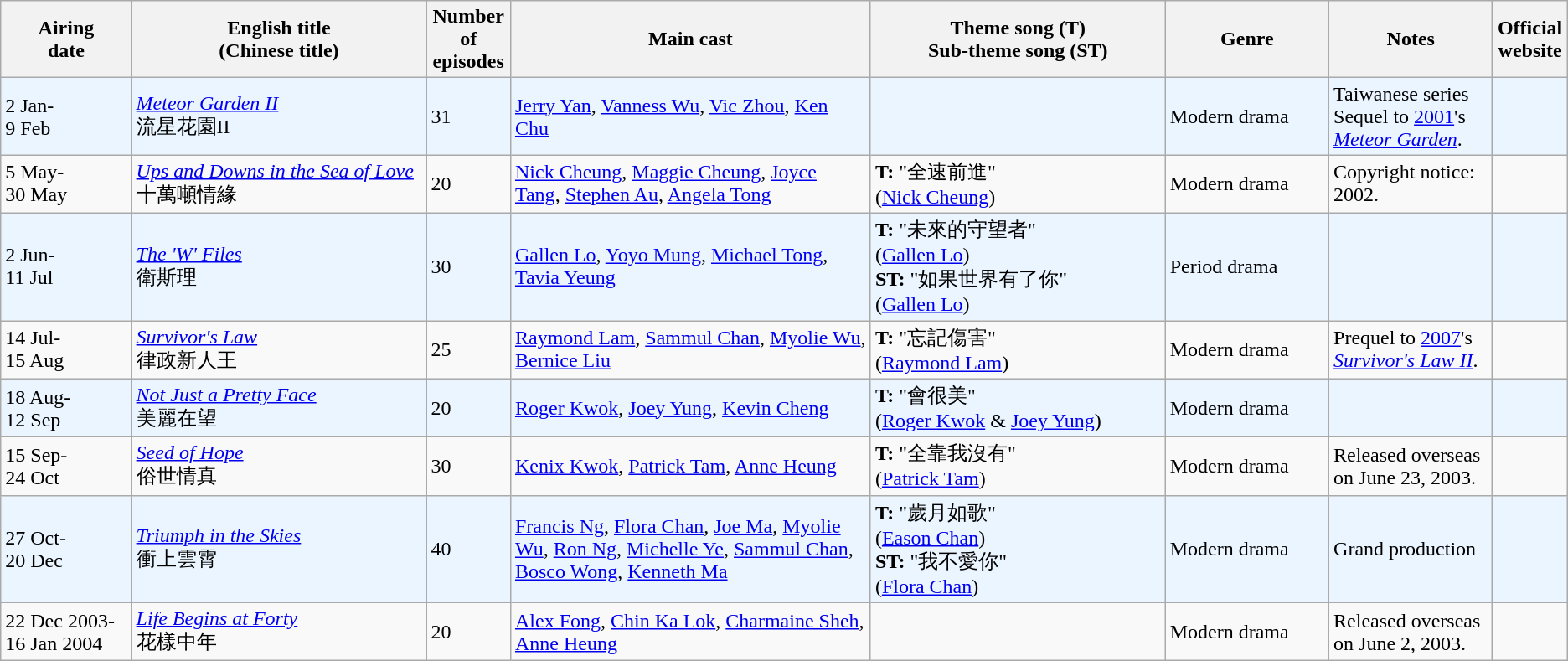<table class="wikitable">
<tr>
<th align=center width=8% bgcolor="silver">Airing<br>date</th>
<th align=center width=18% bgcolor="silver">English title <br> (Chinese title)</th>
<th align=center width=5% bgcolor="silver">Number of episodes</th>
<th align=center width=22% bgcolor="silver">Main cast</th>
<th align=center width=18% bgcolor="silver">Theme song (T) <br>Sub-theme song (ST)</th>
<th align=center width=10% bgcolor="silver">Genre</th>
<th align=center width=10% bgcolor="silver">Notes</th>
<th align=center width=1% bgcolor="silver">Official website</th>
</tr>
<tr ---- bgcolor="ebf5ff">
<td>2 Jan-<br> 9 Feb</td>
<td><em><a href='#'>Meteor Garden II</a></em> <br> 流星花園II</td>
<td>31</td>
<td><a href='#'>Jerry Yan</a>, <a href='#'>Vanness Wu</a>, <a href='#'>Vic Zhou</a>, <a href='#'>Ken Chu</a></td>
<td></td>
<td>Modern drama</td>
<td>Taiwanese series <br> Sequel to <a href='#'>2001</a>'s <em><a href='#'>Meteor Garden</a></em>.</td>
<td></td>
</tr>
<tr>
<td>5 May-<br> 30 May</td>
<td><em><a href='#'>Ups and Downs in the Sea of Love</a></em> <br> 十萬噸情緣</td>
<td>20</td>
<td><a href='#'>Nick Cheung</a>, <a href='#'>Maggie Cheung</a>, <a href='#'>Joyce Tang</a>, <a href='#'>Stephen Au</a>, <a href='#'>Angela Tong</a></td>
<td><strong>T:</strong> "全速前進" <br> (<a href='#'>Nick Cheung</a>)</td>
<td>Modern drama</td>
<td>Copyright notice: 2002.</td>
<td></td>
</tr>
<tr ---- bgcolor="#ebf5ff">
<td>2 Jun-<br> 11 Jul</td>
<td><em><a href='#'>The 'W' Files</a></em> <br>  衛斯理</td>
<td>30</td>
<td><a href='#'>Gallen Lo</a>, <a href='#'>Yoyo Mung</a>, <a href='#'>Michael Tong</a>, <a href='#'>Tavia Yeung</a></td>
<td><strong>T:</strong> "未來的守望者" <br> (<a href='#'>Gallen Lo</a>) <br> <strong>ST:</strong> "如果世界有了你" <br> (<a href='#'>Gallen Lo</a>)</td>
<td>Period drama</td>
<td></td>
<td></td>
</tr>
<tr>
<td>14 Jul-<br> 15 Aug</td>
<td><em><a href='#'>Survivor's Law</a></em> <br> 律政新人王</td>
<td>25</td>
<td><a href='#'>Raymond Lam</a>, <a href='#'>Sammul Chan</a>, <a href='#'>Myolie Wu</a>, <a href='#'>Bernice Liu</a></td>
<td><strong>T:</strong> "忘記傷害" <br>(<a href='#'>Raymond Lam</a>)</td>
<td>Modern drama</td>
<td>Prequel to <a href='#'>2007</a>'s <em><a href='#'>Survivor's Law II</a></em>.</td>
<td></td>
</tr>
<tr ---- bgcolor="#ebf5ff">
<td>18 Aug-<br> 12 Sep</td>
<td><em><a href='#'>Not Just a Pretty Face</a></em> <br> 美麗在望</td>
<td>20</td>
<td><a href='#'>Roger Kwok</a>, <a href='#'>Joey Yung</a>, <a href='#'>Kevin Cheng</a></td>
<td><strong>T:</strong> "會很美" <br> (<a href='#'>Roger Kwok</a> & <a href='#'>Joey Yung</a>)</td>
<td>Modern drama</td>
<td></td>
<td></td>
</tr>
<tr>
<td>15 Sep-<br>24 Oct</td>
<td><em><a href='#'>Seed of Hope</a></em> <br> 俗世情真</td>
<td>30</td>
<td><a href='#'>Kenix Kwok</a>, <a href='#'>Patrick Tam</a>, <a href='#'>Anne Heung</a></td>
<td><strong>T:</strong> "全靠我沒有" <br>(<a href='#'>Patrick Tam</a>)</td>
<td>Modern drama</td>
<td>Released overseas on June 23, 2003.</td>
<td></td>
</tr>
<tr ---- bgcolor="#ebf5ff">
<td>27 Oct-<br> 20 Dec</td>
<td><em><a href='#'>Triumph in the Skies</a></em> <br> 衝上雲霄</td>
<td>40</td>
<td><a href='#'>Francis Ng</a>, <a href='#'>Flora Chan</a>, <a href='#'>Joe Ma</a>, <a href='#'>Myolie Wu</a>, <a href='#'>Ron Ng</a>, <a href='#'>Michelle Ye</a>, <a href='#'>Sammul Chan</a>, <a href='#'>Bosco Wong</a>, <a href='#'>Kenneth Ma</a></td>
<td><strong>T:</strong> "歲月如歌" <br> (<a href='#'>Eason Chan</a>) <br> <strong>ST:</strong> "我不愛你" <br> (<a href='#'>Flora Chan</a>)</td>
<td>Modern drama</td>
<td>Grand production</td>
<td></td>
</tr>
<tr>
<td>22 Dec 2003-<br> 16 Jan 2004</td>
<td><em><a href='#'>Life Begins at Forty</a></em> <br> 花樣中年</td>
<td>20</td>
<td><a href='#'>Alex Fong</a>, <a href='#'>Chin Ka Lok</a>, <a href='#'>Charmaine Sheh</a>, <a href='#'>Anne Heung</a></td>
<td></td>
<td>Modern drama</td>
<td>Released overseas on June 2, 2003.</td>
<td></td>
</tr>
</table>
